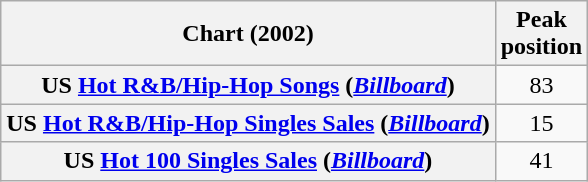<table class="wikitable sortable plainrowheaders" style="text-align:center">
<tr>
<th scope="col">Chart (2002)</th>
<th scope="col">Peak<br> position</th>
</tr>
<tr>
<th scope="row">US <a href='#'>Hot R&B/Hip-Hop Songs</a> (<em><a href='#'>Billboard</a></em>)</th>
<td>83</td>
</tr>
<tr>
<th scope="row">US <a href='#'>Hot R&B/Hip-Hop Singles Sales</a> (<em><a href='#'>Billboard</a></em>)</th>
<td>15</td>
</tr>
<tr>
<th scope="row">US <a href='#'>Hot 100 Singles Sales</a> (<em><a href='#'>Billboard</a></em>)</th>
<td>41</td>
</tr>
</table>
